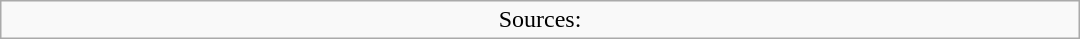<table class="wikitable" style="width:720px;">
<tr>
<td style="width:768px; text-align:center;">Sources:</td>
</tr>
</table>
